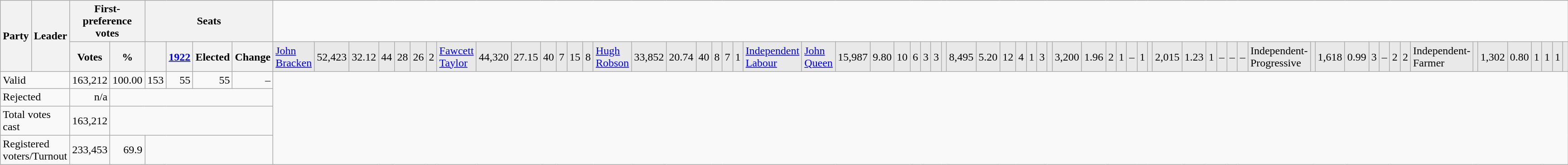<table class="wikitable" style="text-align:right;">
<tr>
<th rowspan="2" colspan="2">Party</th>
<th rowspan="2">Leader</th>
<th colspan="2">First-preference votes</th>
<th colspan="4">Seats</th>
</tr>
<tr style="text-align:right; background-color:#E9E9E9; text-align:center">
<th>Votes</th>
<th>% </th>
<th></th>
<th><a href='#'>1922</a></th>
<th>Elected</th>
<th>Change<br></th>
<td style="text-align:left;"><a href='#'>John Bracken</a></td>
<td>52,423</td>
<td>32.12</td>
<td>44</td>
<td>28</td>
<td>26</td>
<td>2<br></td>
<td style="text-align:left;"><a href='#'>Fawcett Taylor</a></td>
<td>44,320</td>
<td>27.15</td>
<td>40</td>
<td>7</td>
<td>15</td>
<td>8<br></td>
<td style="text-align:left;"><a href='#'>Hugh Robson</a></td>
<td>33,852</td>
<td>20.74</td>
<td>40</td>
<td>8</td>
<td>7</td>
<td>1<br></td>
<td style="text-align:left;"><a href='#'>Independent Labour</a></td>
<td style="text-align:left;"><a href='#'>John Queen</a></td>
<td>15,987</td>
<td>9.80</td>
<td>10</td>
<td>6</td>
<td>3</td>
<td>3<br></td>
<td style="text-align:left;"></td>
<td>8,495</td>
<td>5.20</td>
<td>12</td>
<td>4</td>
<td>1</td>
<td>3<br></td>
<td style="text-align:left;"></td>
<td>3,200</td>
<td>1.96</td>
<td>2</td>
<td>1</td>
<td>–</td>
<td>1<br></td>
<td style="text-align:left;"></td>
<td>2,015</td>
<td>1.23</td>
<td>1</td>
<td>–</td>
<td>–</td>
<td>–<br></td>
<td style="text-align:left;">Independent-Progressive</td>
<td style="text-align:left;"></td>
<td>1,618</td>
<td>0.99</td>
<td>3</td>
<td>–</td>
<td>2</td>
<td>2<br></td>
<td style="text-align:left;">Independent-Farmer</td>
<td style="text-align:left;"></td>
<td>1,302</td>
<td>0.80</td>
<td>1</td>
<td>1</td>
<td>1</td>
<td></td>
</tr>
<tr>
<td colspan=3 style="text-align:left;">Valid</td>
<td>163,212</td>
<td>100.00</td>
<td>153</td>
<td>55</td>
<td>55</td>
<td>–</td>
</tr>
<tr>
<td colspan=3 style="text-align:left;">Rejected</td>
<td>n/a</td>
<td colspan=5></td>
</tr>
<tr>
<td colspan=3 style="text-align:left;">Total votes cast</td>
<td>163,212</td>
<td colspan=5></td>
</tr>
<tr>
<td colspan=3 style="text-align:left;">Registered voters/Turnout</td>
<td>233,453</td>
<td>69.9</td>
<td colspan=4></td>
</tr>
</table>
